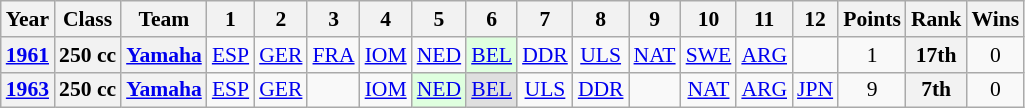<table class="wikitable" style="text-align:center; font-size:90%">
<tr>
<th>Year</th>
<th>Class</th>
<th>Team</th>
<th>1</th>
<th>2</th>
<th>3</th>
<th>4</th>
<th>5</th>
<th>6</th>
<th>7</th>
<th>8</th>
<th>9</th>
<th>10</th>
<th>11</th>
<th>12</th>
<th>Points</th>
<th>Rank</th>
<th>Wins</th>
</tr>
<tr>
<th><a href='#'>1961</a></th>
<th>250 cc</th>
<th><a href='#'>Yamaha</a></th>
<td><a href='#'>ESP</a></td>
<td><a href='#'>GER</a></td>
<td><a href='#'>FRA</a></td>
<td><a href='#'>IOM</a></td>
<td><a href='#'>NED</a></td>
<td style = "background: #DFFFDF"><a href='#'>BEL</a><br></td>
<td><a href='#'>DDR</a></td>
<td><a href='#'>ULS</a></td>
<td><a href='#'>NAT</a></td>
<td><a href='#'>SWE</a></td>
<td><a href='#'>ARG</a></td>
<td></td>
<td>1</td>
<th>17th</th>
<td>0</td>
</tr>
<tr>
<th><a href='#'>1963</a></th>
<th>250 cc</th>
<th><a href='#'>Yamaha</a></th>
<td><a href='#'>ESP</a></td>
<td><a href='#'>GER</a></td>
<td></td>
<td><a href='#'>IOM</a></td>
<td style = "background: #DFFFDF"><a href='#'>NED</a><br></td>
<td style = "background: #DFDFDF"><a href='#'>BEL</a><br></td>
<td><a href='#'>ULS</a></td>
<td><a href='#'>DDR</a></td>
<td></td>
<td><a href='#'>NAT</a></td>
<td><a href='#'>ARG</a></td>
<td><a href='#'>JPN</a></td>
<td>9</td>
<th>7th</th>
<td>0</td>
</tr>
</table>
